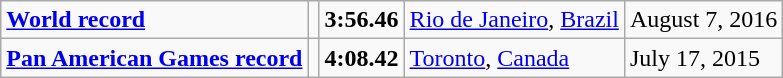<table class="wikitable">
<tr>
<td><strong><a href='#'>World record</a></strong></td>
<td></td>
<td><strong>3:56.46</strong></td>
<td><a href='#'>Rio de Janeiro</a>, <a href='#'>Brazil</a></td>
<td>August 7, 2016</td>
</tr>
<tr>
<td><strong><a href='#'>Pan American Games record</a></strong></td>
<td></td>
<td><strong>4:08.42</strong></td>
<td><a href='#'>Toronto</a>, <a href='#'>Canada</a></td>
<td>July 17, 2015</td>
</tr>
</table>
